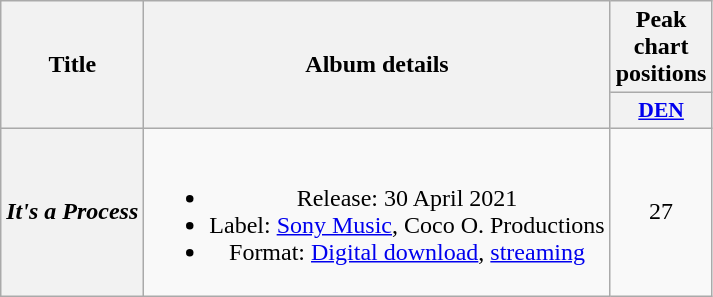<table class="wikitable plainrowheaders" style="text-align:center;">
<tr>
<th scope="col" rowspan="2">Title</th>
<th scope="col" rowspan="2">Album details</th>
<th scope="col" colspan="1">Peak chart positions</th>
</tr>
<tr>
<th scope="col" style="width:3em;font-size:90%;"><a href='#'>DEN</a><br></th>
</tr>
<tr>
<th scope="row"><em>It's a Process</em></th>
<td><br><ul><li>Release: 30 April 2021</li><li>Label: <a href='#'>Sony Music</a>, Coco O. Productions</li><li>Format: <a href='#'>Digital download</a>, <a href='#'>streaming</a></li></ul></td>
<td>27</td>
</tr>
</table>
